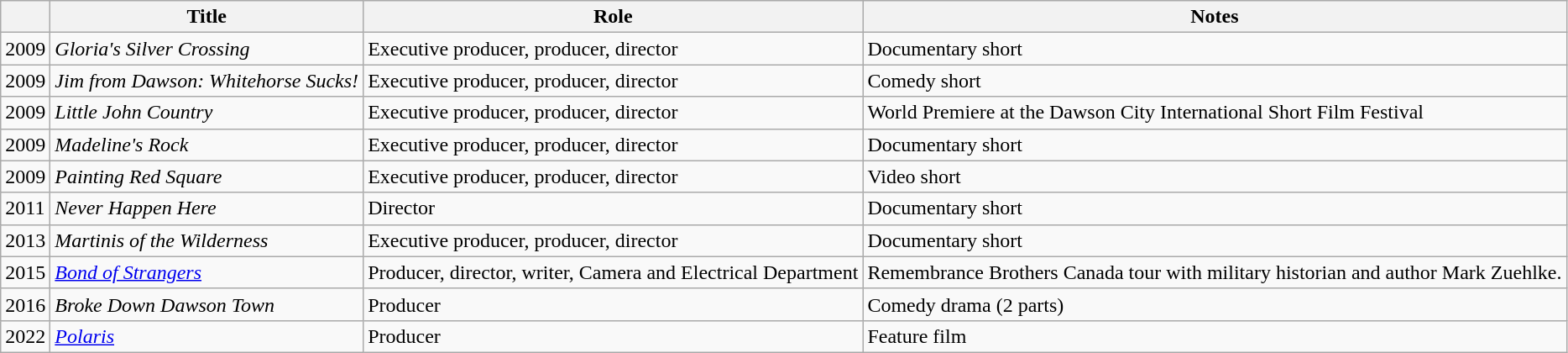<table class="wikitable sortable">
<tr>
<th></th>
<th>Title</th>
<th>Role</th>
<th class="unsortable">Notes</th>
</tr>
<tr>
<td>2009</td>
<td><em>Gloria's Silver Crossing</em></td>
<td>Executive producer, producer, director</td>
<td>Documentary short</td>
</tr>
<tr>
<td>2009</td>
<td><em>Jim from Dawson: Whitehorse Sucks!</em></td>
<td>Executive producer, producer, director</td>
<td>Comedy short</td>
</tr>
<tr>
<td>2009</td>
<td><em>Little John Country</em></td>
<td>Executive producer, producer, director</td>
<td>World Premiere at the Dawson City International Short Film Festival</td>
</tr>
<tr>
<td>2009</td>
<td><em>Madeline's Rock</em></td>
<td>Executive producer, producer, director</td>
<td>Documentary short</td>
</tr>
<tr>
<td>2009</td>
<td><em>Painting Red Square</em></td>
<td>Executive producer, producer, director</td>
<td>Video short</td>
</tr>
<tr>
<td>2011</td>
<td><em>Never Happen Here</em></td>
<td>Director</td>
<td>Documentary short</td>
</tr>
<tr>
<td>2013</td>
<td><em>Martinis of the Wilderness</em></td>
<td>Executive producer, producer, director</td>
<td>Documentary short</td>
</tr>
<tr>
<td>2015</td>
<td><em><a href='#'>Bond of Strangers</a></em></td>
<td>Producer, director, writer, Camera and Electrical Department</td>
<td>Remembrance Brothers Canada tour with military historian and author Mark Zuehlke.</td>
</tr>
<tr>
<td>2016</td>
<td><em>Broke Down Dawson Town</em></td>
<td>Producer</td>
<td>Comedy drama (2 parts)</td>
</tr>
<tr>
<td>2022</td>
<td><em><a href='#'>Polaris</a></em></td>
<td>Producer</td>
<td>Feature film</td>
</tr>
</table>
